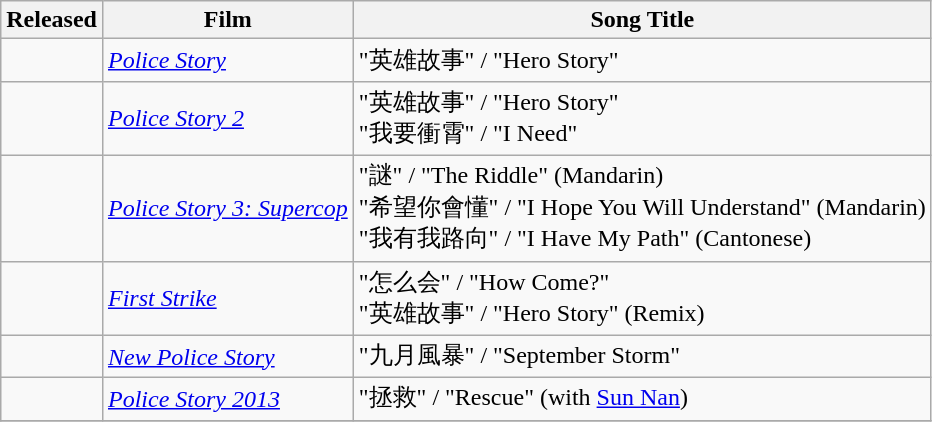<table class="wikitable">
<tr>
<th><strong>Released</strong></th>
<th><strong>Film</strong></th>
<th><strong>Song Title</strong></th>
</tr>
<tr>
<td></td>
<td><em><a href='#'>Police Story</a></em></td>
<td>"英雄故事" / "Hero Story"</td>
</tr>
<tr>
<td></td>
<td><em><a href='#'>Police Story 2</a></em></td>
<td>"英雄故事" / "Hero Story"<br> "我要衝霄" / "I Need"</td>
</tr>
<tr>
<td></td>
<td><em><a href='#'>Police Story 3: Supercop</a></em></td>
<td>"謎" / "The Riddle" (Mandarin)<br>"希望你會懂" / "I Hope You Will Understand" (Mandarin)<br>"我有我路向" / "I Have My Path" (Cantonese)</td>
</tr>
<tr>
<td></td>
<td><em><a href='#'>First Strike</a></em></td>
<td>"怎么会" / "How Come?" <br> "英雄故事" / "Hero Story" (Remix)</td>
</tr>
<tr>
<td></td>
<td><em><a href='#'>New Police Story</a></em></td>
<td>"九月風暴" / "September Storm"</td>
</tr>
<tr>
<td></td>
<td><em><a href='#'>Police Story 2013</a></em></td>
<td>"拯救" / "Rescue" (with <a href='#'>Sun Nan</a>)</td>
</tr>
<tr>
</tr>
</table>
